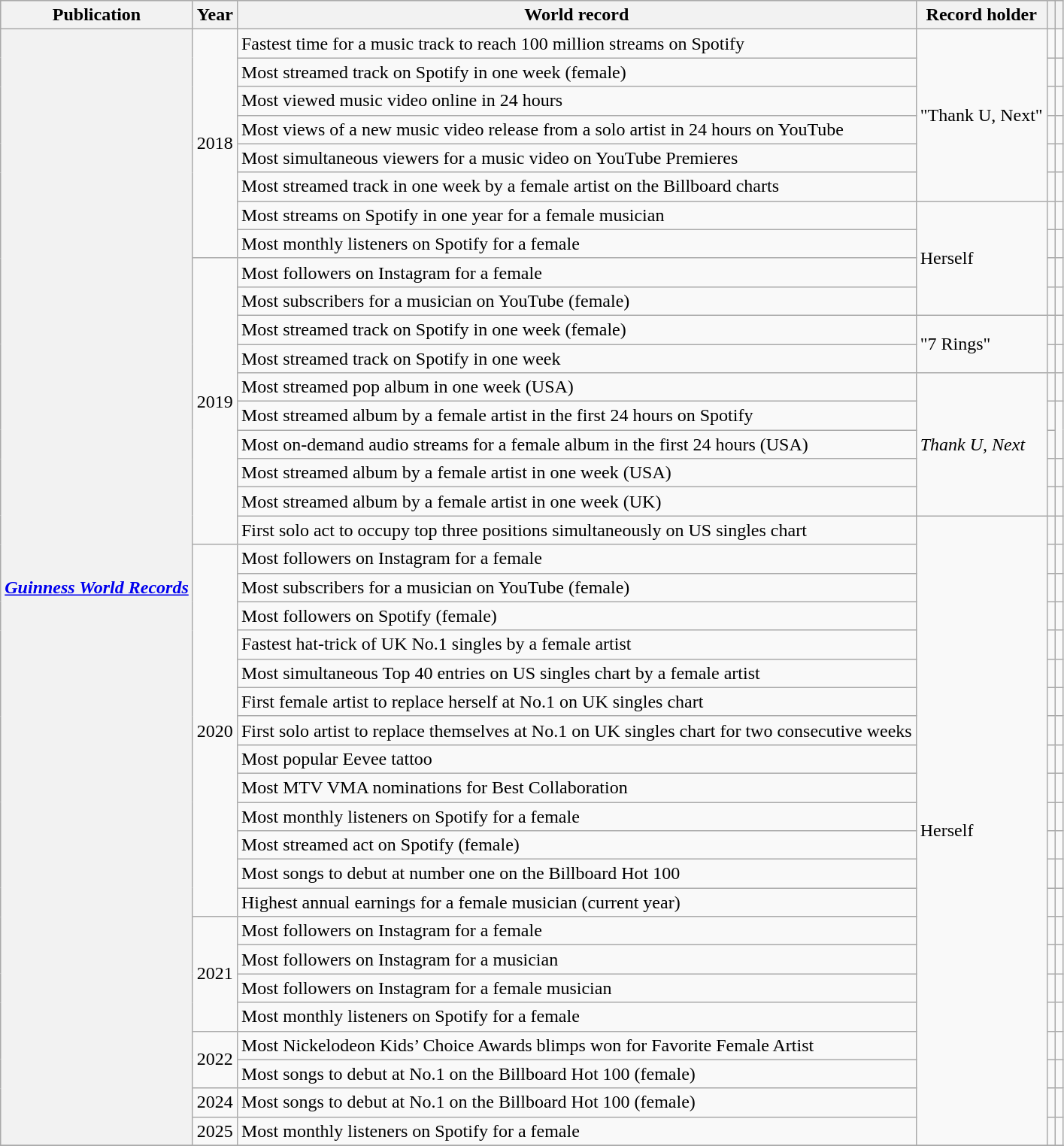<table class="wikitable sortable plainrowheaders">
<tr style="background:#ccc; text-align:center;">
<th scope="col">Publication</th>
<th scope="col">Year</th>
<th scope="col">World record</th>
<th scope="col">Record holder</th>
<th scope="col"></th>
<th scope="col" class="unsortable"></th>
</tr>
<tr>
<th scope="row" rowspan="39"><em><a href='#'>Guinness World Records</a></em></th>
<td rowspan="8" style="text-align:center";>2018</td>
<td>Fastest time for a music track to reach 100 million streams on Spotify</td>
<td rowspan="6">"Thank U, Next"</td>
<td></td>
<td style="text-align:center;"></td>
</tr>
<tr>
<td>Most streamed track on Spotify in one week (female)</td>
<td></td>
<td style="text-align:center;"></td>
</tr>
<tr>
<td>Most viewed music video online in 24 hours</td>
<td></td>
<td style="text-align:center;"></td>
</tr>
<tr>
<td>Most views of a new music video release from a solo artist in 24 hours on YouTube</td>
<td></td>
<td style="text-align:center;"></td>
</tr>
<tr>
<td>Most simultaneous viewers for a music video on YouTube Premieres</td>
<td></td>
<td style="text-align:center;"></td>
</tr>
<tr>
<td>Most streamed track in one week by a female artist on the Billboard charts</td>
<td></td>
<td style="text-align:center;"></td>
</tr>
<tr>
<td>Most streams on Spotify in one year for a female musician</td>
<td rowspan="4">Herself</td>
<td></td>
<td style="text-align:center;"></td>
</tr>
<tr>
<td>Most monthly listeners on Spotify for a female</td>
<td></td>
<td style="text-align:center;"></td>
</tr>
<tr>
<td rowspan="10" style="text-align:center";>2019</td>
<td>Most followers on Instagram for a female</td>
<td></td>
<td style="text-align:center;"></td>
</tr>
<tr>
<td>Most subscribers for a musician on YouTube (female)</td>
<td></td>
<td style="text-align:center;"></td>
</tr>
<tr>
<td>Most streamed track on Spotify in one week (female)</td>
<td rowspan="2">"7 Rings"</td>
<td></td>
<td style="text-align:center;"></td>
</tr>
<tr>
<td>Most streamed track on Spotify in one week</td>
<td></td>
<td style="text-align:center;"></td>
</tr>
<tr>
<td>Most streamed pop album in one week (USA)</td>
<td rowspan="5"><em>Thank U, Next</em></td>
<td></td>
<td style="text-align:center;"></td>
</tr>
<tr>
<td>Most streamed album by a female artist in the first 24 hours on Spotify</td>
<td></td>
<td rowspan="2" style="text-align:center";></td>
</tr>
<tr>
<td>Most on-demand audio streams for a female album in the first 24 hours (USA)</td>
<td></td>
</tr>
<tr>
<td>Most streamed album by a female artist in one week (USA)</td>
<td></td>
<td style="text-align:center;"></td>
</tr>
<tr>
<td>Most streamed album by a female artist in one week (UK)</td>
<td></td>
<td style="text-align:center;"></td>
</tr>
<tr>
<td>First solo act to occupy top three positions simultaneously on US singles chart</td>
<td rowspan="22">Herself</td>
<td></td>
<td style="text-align:center;"></td>
</tr>
<tr>
<td rowspan="13" style="text-align:center";>2020</td>
<td>Most followers on Instagram for a female</td>
<td></td>
<td style="text-align:center;"></td>
</tr>
<tr>
<td>Most subscribers for a musician on YouTube (female)</td>
<td></td>
<td style="text-align:center;"></td>
</tr>
<tr>
<td>Most followers on Spotify (female)</td>
<td></td>
<td style="text-align:center;"></td>
</tr>
<tr>
<td>Fastest hat-trick of UK No.1 singles by a female artist</td>
<td></td>
<td style="text-align:center;"></td>
</tr>
<tr>
<td>Most simultaneous Top 40 entries on US singles chart by a female artist</td>
<td></td>
<td style="text-align:center;"></td>
</tr>
<tr>
<td>First female artist to replace herself at No.1 on UK singles chart</td>
<td></td>
<td style="text-align:center;"></td>
</tr>
<tr>
<td>First solo artist to replace themselves at No.1 on UK singles chart for two consecutive weeks</td>
<td></td>
<td style="text-align:center;"></td>
</tr>
<tr>
<td>Most popular Eevee tattoo</td>
<td></td>
<td style="text-align:center;"></td>
</tr>
<tr>
<td>Most MTV VMA nominations for Best Collaboration</td>
<td></td>
<td style="text-align:center;"></td>
</tr>
<tr>
<td>Most monthly listeners on Spotify for a female</td>
<td></td>
<td style="text-align:center;"></td>
</tr>
<tr>
<td>Most streamed act on Spotify (female)</td>
<td></td>
<td style="text-align:center;"></td>
</tr>
<tr>
<td>Most songs to debut at number one on the Billboard Hot 100</td>
<td></td>
<td style="text-align:center;"></td>
</tr>
<tr>
<td>Highest annual earnings for a female musician (current year)</td>
<td></td>
<td style="text-align:center;"></td>
</tr>
<tr>
<td rowspan="4" style="text-align:center;">2021</td>
<td>Most followers on Instagram for a female</td>
<td></td>
<td style="text-align:center;"></td>
</tr>
<tr>
<td>Most followers on Instagram for a musician</td>
<td></td>
<td style="text-align:center;"></td>
</tr>
<tr>
<td>Most followers on Instagram for a female musician</td>
<td></td>
<td style="text-align:center;"></td>
</tr>
<tr>
<td>Most monthly listeners on Spotify for a female</td>
<td></td>
<td style="text-align:center;"></td>
</tr>
<tr>
<td rowspan="2" style="text-align:center;">2022</td>
<td>Most Nickelodeon Kids’ Choice Awards blimps won for Favorite Female Artist</td>
<td></td>
<td style="text-align:center;"></td>
</tr>
<tr>
<td>Most songs to debut at No.1 on the Billboard Hot 100 (female)</td>
<td></td>
<td style="text-align:center;"></td>
</tr>
<tr>
<td rowspan="1" style="text-align:center;">2024</td>
<td>Most songs to debut at No.1 on the Billboard Hot 100 (female)</td>
<td></td>
<td style="text-align:center;"></td>
</tr>
<tr>
<td rowspan="1" style="text-align:center;">2025</td>
<td>Most monthly listeners on Spotify for a female</td>
<td></td>
<td style="text-align:center;"></td>
</tr>
<tr>
</tr>
</table>
